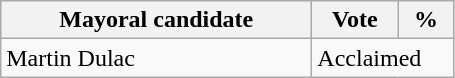<table class="wikitable">
<tr>
<th bgcolor="#DDDDFF" width="200px">Mayoral candidate</th>
<th bgcolor="#DDDDFF" width="50px">Vote</th>
<th bgcolor="#DDDDFF"  width="30px">%</th>
</tr>
<tr>
<td>Martin Dulac</td>
<td colspan="2">Acclaimed</td>
</tr>
</table>
